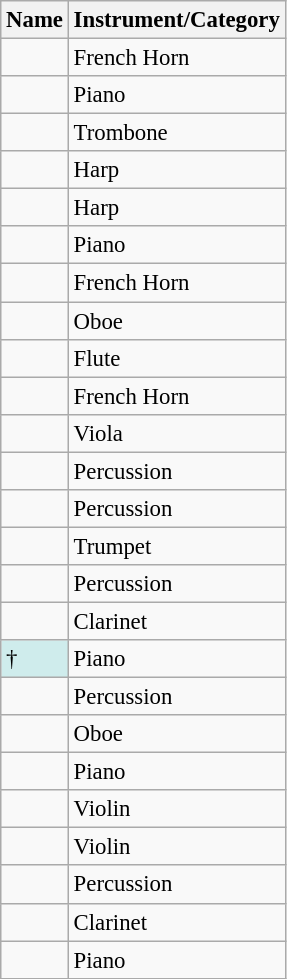<table class="wikitable sortable" style="font-size: 95%">
<tr>
<th>Name</th>
<th>Instrument/Category</th>
</tr>
<tr>
<td></td>
<td>French Horn</td>
</tr>
<tr>
<td></td>
<td>Piano</td>
</tr>
<tr>
<td></td>
<td>Trombone</td>
</tr>
<tr>
<td></td>
<td>Harp</td>
</tr>
<tr>
<td></td>
<td>Harp</td>
</tr>
<tr>
<td></td>
<td>Piano</td>
</tr>
<tr>
<td><em></em></td>
<td>French Horn</td>
</tr>
<tr>
<td></td>
<td>Oboe</td>
</tr>
<tr>
<td><strong></strong></td>
<td>Flute</td>
</tr>
<tr>
<td></td>
<td>French Horn</td>
</tr>
<tr>
<td></td>
<td>Viola</td>
</tr>
<tr>
<td><em></em></td>
<td>Percussion</td>
</tr>
<tr>
<td></td>
<td>Percussion</td>
</tr>
<tr>
<td></td>
<td>Trumpet</td>
</tr>
<tr>
<td></td>
<td>Percussion</td>
</tr>
<tr>
<td></td>
<td>Clarinet</td>
</tr>
<tr>
<td bgcolor="#CFECEC"><strong></strong>†</td>
<td>Piano</td>
</tr>
<tr>
<td></td>
<td>Percussion</td>
</tr>
<tr>
<td></td>
<td>Oboe</td>
</tr>
<tr>
<td></td>
<td>Piano</td>
</tr>
<tr>
<td></td>
<td>Violin</td>
</tr>
<tr>
<td><strong></strong></td>
<td>Violin</td>
</tr>
<tr>
<td></td>
<td>Percussion</td>
</tr>
<tr>
<td></td>
<td>Clarinet</td>
</tr>
<tr>
<td></td>
<td>Piano</td>
</tr>
</table>
